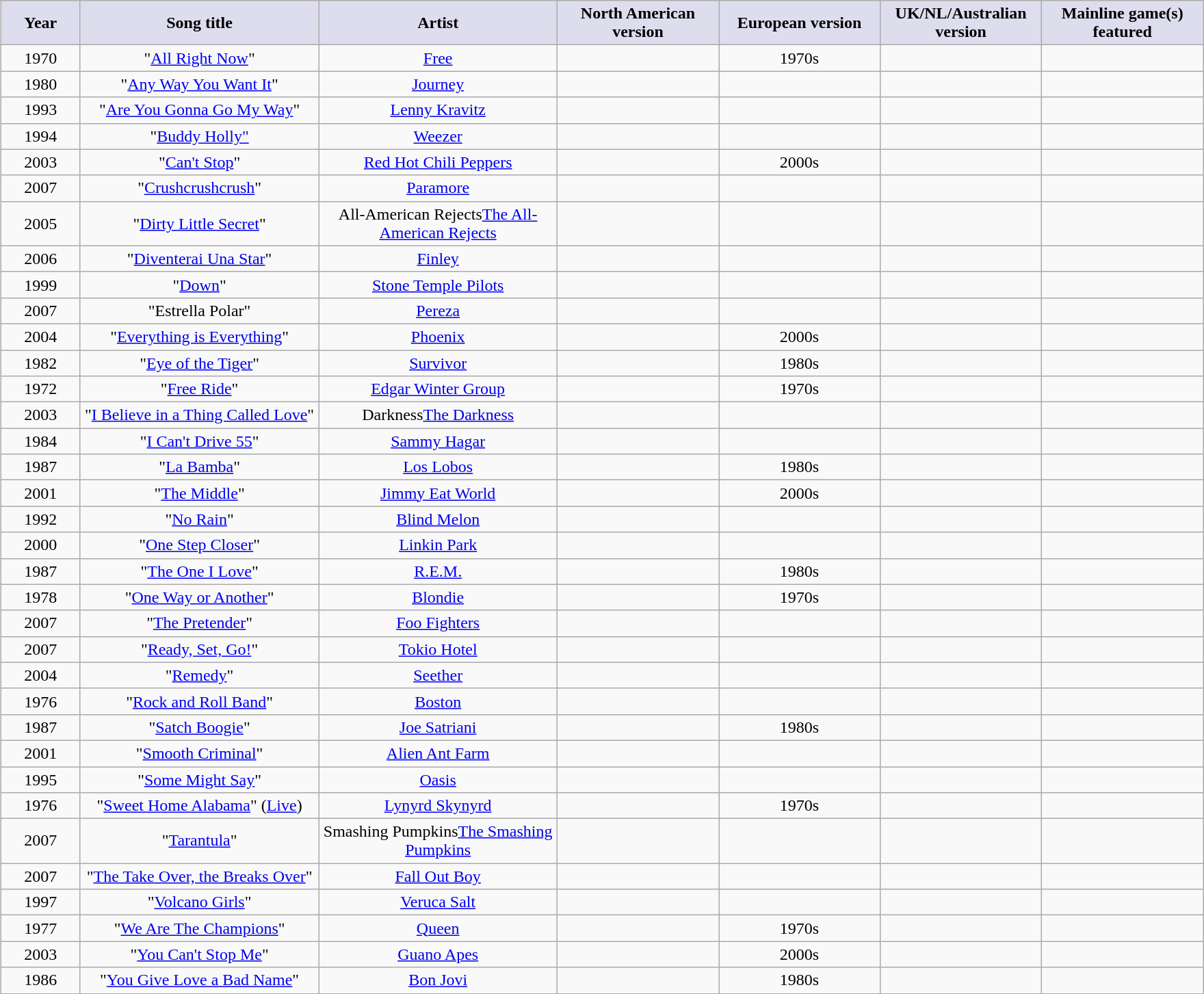<table class="wikitable sortable" style="text-align:center; margin: 5px;">
<tr>
<th style="background:#ddddee;" width=70>Year</th>
<th style="background:#ddddee;" width=225>Song title</th>
<th style="background:#ddddee;" width=225>Artist</th>
<th style="background:#ddddee;" width=150>North American version</th>
<th style="background:#ddddee;" width=150>European version</th>
<th style="background:#ddddee;" width=150>UK/NL/Australian version</th>
<th style="background:#ddddee;" width=150>Mainline game(s) featured</th>
</tr>
<tr>
<td>1970</td>
<td>"<a href='#'>All Right Now</a>"</td>
<td><a href='#'>Free</a></td>
<td></td>
<td>1970s</td>
<td></td>
<td></td>
</tr>
<tr>
<td>1980</td>
<td>"<a href='#'>Any Way You Want It</a>"</td>
<td><a href='#'>Journey</a></td>
<td></td>
<td></td>
<td></td>
<td></td>
</tr>
<tr>
<td>1993</td>
<td>"<a href='#'>Are You Gonna Go My Way</a>"</td>
<td><a href='#'>Lenny Kravitz</a></td>
<td></td>
<td></td>
<td></td>
<td></td>
</tr>
<tr>
<td>1994</td>
<td>"<a href='#'>Buddy Holly"</a></td>
<td><a href='#'>Weezer</a></td>
<td></td>
<td></td>
<td></td>
<td></td>
</tr>
<tr>
<td>2003</td>
<td>"<a href='#'>Can't Stop</a>"</td>
<td><a href='#'>Red Hot Chili Peppers</a></td>
<td></td>
<td>2000s</td>
<td></td>
<td></td>
</tr>
<tr>
<td>2007</td>
<td>"<a href='#'>Crushcrushcrush</a>"</td>
<td><a href='#'>Paramore</a></td>
<td></td>
<td></td>
<td></td>
<td></td>
</tr>
<tr>
<td>2005</td>
<td>"<a href='#'>Dirty Little Secret</a>"</td>
<td><span>All-American Rejects</span><a href='#'>The All-American Rejects</a></td>
<td></td>
<td></td>
<td></td>
<td></td>
</tr>
<tr>
<td>2006</td>
<td>"<a href='#'>Diventerai Una Star</a>"</td>
<td><a href='#'>Finley</a></td>
<td></td>
<td></td>
<td></td>
<td></td>
</tr>
<tr>
<td>1999</td>
<td>"<a href='#'>Down</a>"</td>
<td><a href='#'>Stone Temple Pilots</a></td>
<td></td>
<td></td>
<td></td>
<td></td>
</tr>
<tr>
<td>2007</td>
<td>"Estrella Polar"</td>
<td><a href='#'>Pereza</a></td>
<td></td>
<td></td>
<td></td>
<td></td>
</tr>
<tr>
<td>2004</td>
<td>"<a href='#'>Everything is Everything</a>"</td>
<td><a href='#'>Phoenix</a></td>
<td></td>
<td>2000s</td>
<td></td>
<td></td>
</tr>
<tr>
<td>1982</td>
<td>"<a href='#'>Eye of the Tiger</a>"</td>
<td><a href='#'>Survivor</a></td>
<td></td>
<td>1980s</td>
<td></td>
<td></td>
</tr>
<tr>
<td>1972</td>
<td>"<a href='#'>Free Ride</a>"</td>
<td><a href='#'>Edgar Winter Group</a></td>
<td></td>
<td>1970s</td>
<td></td>
<td></td>
</tr>
<tr>
<td>2003</td>
<td>"<a href='#'>I Believe in a Thing Called Love</a>"</td>
<td><span>Darkness</span><a href='#'>The Darkness</a></td>
<td></td>
<td></td>
<td></td>
<td></td>
</tr>
<tr>
<td>1984</td>
<td>"<a href='#'>I Can't Drive 55</a>"</td>
<td><a href='#'>Sammy Hagar</a></td>
<td></td>
<td></td>
<td></td>
<td></td>
</tr>
<tr>
<td>1987</td>
<td>"<a href='#'>La Bamba</a>"</td>
<td><a href='#'>Los Lobos</a></td>
<td></td>
<td>1980s</td>
<td></td>
<td></td>
</tr>
<tr>
<td>2001</td>
<td>"<a href='#'>The Middle</a>"</td>
<td><a href='#'>Jimmy Eat World</a></td>
<td></td>
<td>2000s</td>
<td></td>
<td></td>
</tr>
<tr>
<td>1992</td>
<td>"<a href='#'>No Rain</a>"</td>
<td><a href='#'>Blind Melon</a></td>
<td></td>
<td></td>
<td></td>
<td></td>
</tr>
<tr>
<td>2000</td>
<td>"<a href='#'>One Step Closer</a>"</td>
<td><a href='#'>Linkin Park</a></td>
<td></td>
<td></td>
<td></td>
<td></td>
</tr>
<tr>
<td>1987</td>
<td>"<a href='#'>The One I Love</a>"</td>
<td><a href='#'>R.E.M.</a></td>
<td></td>
<td>1980s</td>
<td></td>
<td></td>
</tr>
<tr>
<td>1978</td>
<td>"<a href='#'>One Way or Another</a>"</td>
<td><a href='#'>Blondie</a></td>
<td></td>
<td>1970s</td>
<td></td>
<td></td>
</tr>
<tr>
<td>2007</td>
<td>"<a href='#'>The Pretender</a>"</td>
<td><a href='#'>Foo Fighters</a></td>
<td></td>
<td></td>
<td></td>
<td></td>
</tr>
<tr>
<td>2007</td>
<td>"<a href='#'>Ready, Set, Go!</a>"</td>
<td><a href='#'>Tokio Hotel</a></td>
<td></td>
<td></td>
<td></td>
<td></td>
</tr>
<tr>
<td>2004</td>
<td>"<a href='#'>Remedy</a>"</td>
<td><a href='#'>Seether</a></td>
<td></td>
<td></td>
<td></td>
<td></td>
</tr>
<tr>
<td>1976</td>
<td>"<a href='#'>Rock and Roll Band</a>"</td>
<td><a href='#'>Boston</a></td>
<td></td>
<td></td>
<td></td>
<td></td>
</tr>
<tr>
<td>1987</td>
<td>"<a href='#'>Satch Boogie</a>"</td>
<td><a href='#'>Joe Satriani</a></td>
<td></td>
<td>1980s</td>
<td></td>
<td></td>
</tr>
<tr>
<td>2001</td>
<td>"<a href='#'>Smooth Criminal</a>"</td>
<td><a href='#'>Alien Ant Farm</a></td>
<td></td>
<td></td>
<td></td>
<td></td>
</tr>
<tr>
<td>1995</td>
<td>"<a href='#'>Some Might Say</a>"</td>
<td><a href='#'>Oasis</a></td>
<td></td>
<td></td>
<td></td>
<td></td>
</tr>
<tr>
<td>1976</td>
<td>"<a href='#'>Sweet Home Alabama</a>" (<a href='#'>Live</a>)</td>
<td><a href='#'>Lynyrd Skynyrd</a></td>
<td></td>
<td>1970s</td>
<td></td>
<td></td>
</tr>
<tr>
<td>2007</td>
<td>"<a href='#'>Tarantula</a>"</td>
<td><span>Smashing Pumpkins</span><a href='#'>The Smashing Pumpkins</a></td>
<td></td>
<td></td>
<td></td>
<td></td>
</tr>
<tr>
<td>2007</td>
<td>"<a href='#'>The Take Over, the Breaks Over</a>"</td>
<td><a href='#'>Fall Out Boy</a></td>
<td></td>
<td></td>
<td></td>
<td></td>
</tr>
<tr>
<td>1997</td>
<td>"<a href='#'>Volcano Girls</a>"</td>
<td><a href='#'>Veruca Salt</a></td>
<td></td>
<td></td>
<td></td>
<td></td>
</tr>
<tr>
<td>1977</td>
<td>"<a href='#'>We Are The Champions</a>"</td>
<td><a href='#'>Queen</a></td>
<td></td>
<td>1970s</td>
<td></td>
<td></td>
</tr>
<tr>
<td>2003</td>
<td>"<a href='#'>You Can't Stop Me</a>"</td>
<td><a href='#'>Guano Apes</a></td>
<td></td>
<td>2000s</td>
<td></td>
<td></td>
</tr>
<tr>
<td>1986</td>
<td>"<a href='#'>You Give Love a Bad Name</a>"</td>
<td><a href='#'>Bon Jovi</a></td>
<td></td>
<td>1980s</td>
<td></td>
<td></td>
</tr>
</table>
